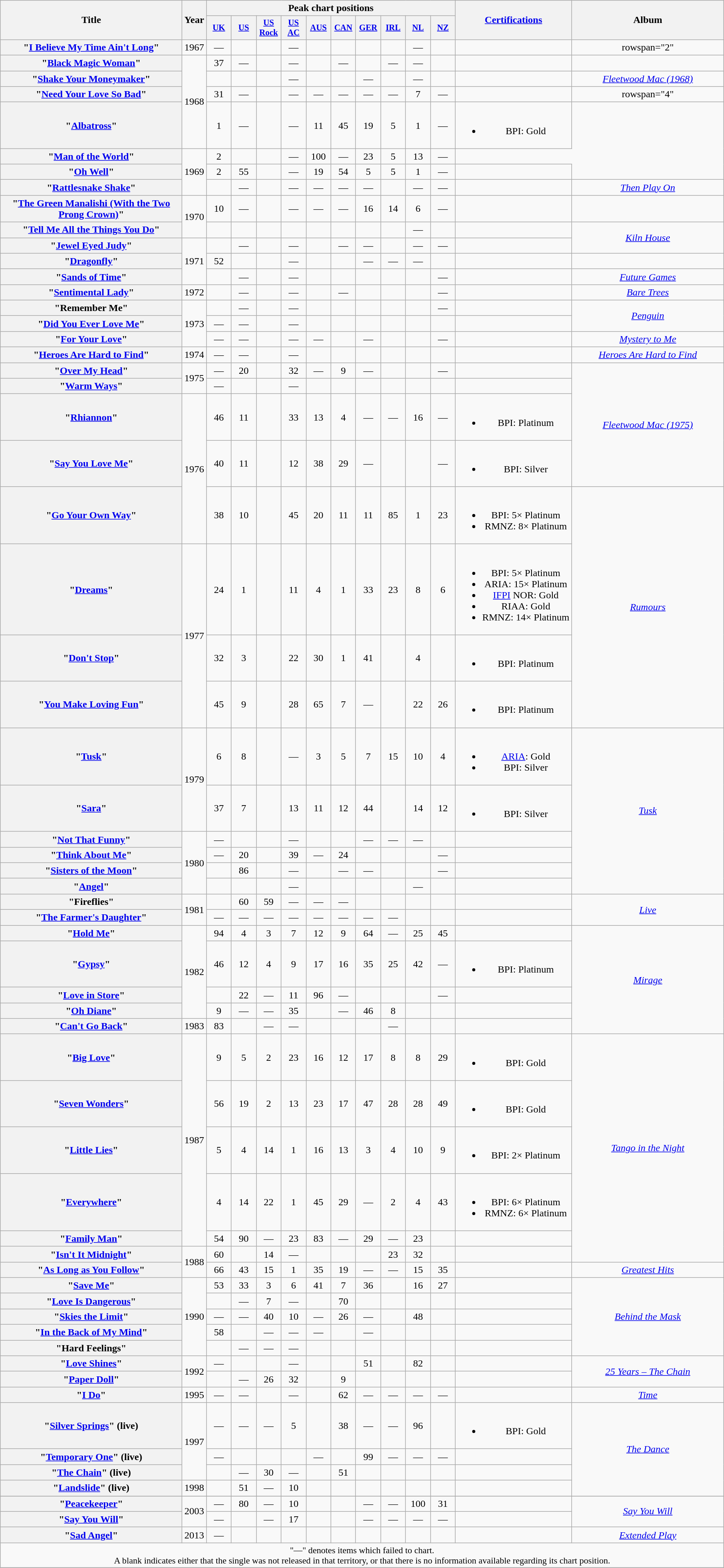<table class="wikitable plainrowheaders" style="text-align:center;">
<tr>
<th scope="col" rowspan="2" style="width:18em;">Title</th>
<th scope="col" rowspan="2" style="width:2em;">Year</th>
<th scope="col" colspan="10">Peak chart positions</th>
<th scope="col" rowspan="2"><a href='#'>Certifications</a></th>
<th scope="col" rowspan="2" style="width:15em;">Album</th>
</tr>
<tr>
<th scope="col" style="width:2.5em; font-size:85%;"><a href='#'>UK</a><br></th>
<th scope="col" style="width:2.5em; font-size:85%;"><a href='#'>US</a><br></th>
<th scope="col" style="width:2.5em; font-size:85%;"><a href='#'>US Rock</a><br></th>
<th scope="col" style="width:2.5em; font-size:85%;"><a href='#'>US AC</a><br></th>
<th scope="col" style="width:2.5em; font-size:85%;"><a href='#'>AUS</a><br></th>
<th scope="col" style="width:2.5em; font-size:85%;"><a href='#'>CAN</a><br></th>
<th scope="col" style="width:2.5em; font-size:85%;"><a href='#'>GER</a><br></th>
<th scope="col" style="width:2.5em; font-size:85%;"><a href='#'>IRL</a><br></th>
<th scope="col" style="width:2.5em;font-size:85%;"><a href='#'>NL</a><br></th>
<th scope="col" style="width:2.5em;font-size:85%;"><a href='#'>NZ</a><br></th>
</tr>
<tr>
<th scope="row">"<a href='#'>I Believe My Time Ain't Long</a>"</th>
<td>1967</td>
<td>—</td>
<td></td>
<td></td>
<td>—</td>
<td></td>
<td></td>
<td></td>
<td></td>
<td>—</td>
<td></td>
<td></td>
<td>rowspan="2" </td>
</tr>
<tr>
<th scope="row">"<a href='#'>Black Magic Woman</a>"</th>
<td rowspan="4">1968</td>
<td>37</td>
<td>—</td>
<td></td>
<td>—</td>
<td></td>
<td>—</td>
<td></td>
<td>—</td>
<td>—</td>
<td></td>
<td></td>
</tr>
<tr>
<th scope="row">"<a href='#'>Shake Your Moneymaker</a>"</th>
<td></td>
<td></td>
<td></td>
<td>—</td>
<td></td>
<td></td>
<td>—</td>
<td></td>
<td>—</td>
<td></td>
<td></td>
<td><em><a href='#'>Fleetwood Mac (1968)</a></em></td>
</tr>
<tr>
<th scope="row">"<a href='#'>Need Your Love So Bad</a>"</th>
<td>31</td>
<td>—</td>
<td></td>
<td>—</td>
<td>—</td>
<td>—</td>
<td>—</td>
<td>—</td>
<td>7</td>
<td>—</td>
<td></td>
<td>rowspan="4" </td>
</tr>
<tr>
<th scope="row">"<a href='#'>Albatross</a>"</th>
<td>1</td>
<td>—</td>
<td></td>
<td>—</td>
<td>11</td>
<td>45</td>
<td>19</td>
<td>5</td>
<td>1</td>
<td>—</td>
<td><br><ul><li>BPI: Gold</li></ul></td>
</tr>
<tr>
<th scope="row">"<a href='#'>Man of the World</a>"</th>
<td rowspan="3">1969</td>
<td>2</td>
<td></td>
<td></td>
<td>—</td>
<td>100</td>
<td>—</td>
<td>23</td>
<td>5</td>
<td>13</td>
<td>—</td>
</tr>
<tr>
<th scope="row">"<a href='#'>Oh Well</a>"</th>
<td>2</td>
<td>55</td>
<td></td>
<td>—</td>
<td>19</td>
<td>54</td>
<td>5</td>
<td>5</td>
<td>1</td>
<td>—</td>
<td></td>
</tr>
<tr>
<th scope="row">"<a href='#'>Rattlesnake Shake</a>"</th>
<td></td>
<td>—</td>
<td></td>
<td>—</td>
<td>—</td>
<td>—</td>
<td>—</td>
<td></td>
<td>—</td>
<td>—</td>
<td></td>
<td><em><a href='#'>Then Play On</a></em></td>
</tr>
<tr>
<th scope="row">"<a href='#'>The Green Manalishi (With the Two Prong Crown)</a>"</th>
<td rowspan="2">1970</td>
<td>10</td>
<td>—</td>
<td></td>
<td>—</td>
<td>—</td>
<td>—</td>
<td>16</td>
<td>14</td>
<td>6</td>
<td>—</td>
<td></td>
<td></td>
</tr>
<tr>
<th scope="row">"<a href='#'>Tell Me All the Things You Do</a>"</th>
<td></td>
<td></td>
<td></td>
<td></td>
<td></td>
<td></td>
<td></td>
<td></td>
<td>—</td>
<td></td>
<td></td>
<td rowspan="2"><em><a href='#'>Kiln House</a></em></td>
</tr>
<tr>
<th scope="row">"<a href='#'>Jewel Eyed Judy</a>"</th>
<td rowspan="3">1971</td>
<td></td>
<td>—</td>
<td></td>
<td>—</td>
<td></td>
<td>—</td>
<td>—</td>
<td></td>
<td>—</td>
<td>—</td>
<td></td>
</tr>
<tr>
<th scope="row">"<a href='#'>Dragonfly</a>"</th>
<td>52</td>
<td></td>
<td></td>
<td>—</td>
<td></td>
<td></td>
<td>—</td>
<td>—</td>
<td>—</td>
<td></td>
<td></td>
<td></td>
</tr>
<tr>
<th scope="row">"<a href='#'>Sands of Time</a>"</th>
<td></td>
<td>—</td>
<td></td>
<td>—</td>
<td></td>
<td></td>
<td></td>
<td></td>
<td></td>
<td>—</td>
<td></td>
<td><em><a href='#'>Future Games</a></em></td>
</tr>
<tr>
<th scope="row">"<a href='#'>Sentimental Lady</a>"</th>
<td rowspan="1">1972</td>
<td></td>
<td>—</td>
<td></td>
<td>—</td>
<td></td>
<td>—</td>
<td></td>
<td></td>
<td></td>
<td>—</td>
<td></td>
<td rowspan="1"><em><a href='#'>Bare Trees</a></em></td>
</tr>
<tr>
<th scope="row">"Remember Me"</th>
<td rowspan="3">1973</td>
<td></td>
<td>—</td>
<td></td>
<td>—</td>
<td></td>
<td></td>
<td></td>
<td></td>
<td></td>
<td>—</td>
<td></td>
<td rowspan="2"><em><a href='#'>Penguin</a></em></td>
</tr>
<tr>
<th scope="row">"<a href='#'>Did You Ever Love Me</a>"</th>
<td>—</td>
<td>—</td>
<td></td>
<td>—</td>
<td></td>
<td></td>
<td></td>
<td></td>
<td></td>
<td></td>
<td></td>
</tr>
<tr>
<th scope="row">"<a href='#'>For Your Love</a>"</th>
<td>—</td>
<td>—</td>
<td></td>
<td>—</td>
<td>—</td>
<td></td>
<td>—</td>
<td></td>
<td></td>
<td>—</td>
<td></td>
<td><em><a href='#'>Mystery to Me</a></em></td>
</tr>
<tr>
<th scope="row">"<a href='#'>Heroes Are Hard to Find</a>"</th>
<td>1974</td>
<td>—</td>
<td>—</td>
<td></td>
<td>—</td>
<td></td>
<td></td>
<td></td>
<td></td>
<td></td>
<td></td>
<td></td>
<td><em><a href='#'>Heroes Are Hard to Find</a></em></td>
</tr>
<tr>
<th scope="row">"<a href='#'>Over My Head</a>"</th>
<td rowspan="2">1975</td>
<td>—</td>
<td>20</td>
<td></td>
<td>32</td>
<td>—</td>
<td>9</td>
<td>—</td>
<td></td>
<td></td>
<td>—</td>
<td></td>
<td rowspan="4"><em><a href='#'>Fleetwood Mac (1975)</a></em></td>
</tr>
<tr>
<th scope="row">"<a href='#'>Warm Ways</a>"</th>
<td>—</td>
<td></td>
<td></td>
<td>—</td>
<td></td>
<td></td>
<td></td>
<td></td>
<td></td>
<td></td>
<td></td>
</tr>
<tr>
<th scope="row">"<a href='#'>Rhiannon</a>"</th>
<td rowspan="3">1976</td>
<td>46</td>
<td>11</td>
<td></td>
<td>33</td>
<td>13</td>
<td>4</td>
<td>—</td>
<td>—</td>
<td>16</td>
<td>—</td>
<td><br><ul><li>BPI: Platinum</li></ul></td>
</tr>
<tr>
<th scope="row">"<a href='#'>Say You Love Me</a>"</th>
<td>40</td>
<td>11</td>
<td></td>
<td>12</td>
<td>38</td>
<td>29</td>
<td>—</td>
<td></td>
<td></td>
<td>—</td>
<td><br><ul><li>BPI: Silver</li></ul></td>
</tr>
<tr>
<th scope="row">"<a href='#'>Go Your Own Way</a>"</th>
<td>38</td>
<td>10</td>
<td></td>
<td>45</td>
<td>20</td>
<td>11</td>
<td>11</td>
<td>85</td>
<td>1</td>
<td>23</td>
<td><br><ul><li>BPI: 5× Platinum</li><li>RMNZ: 8× Platinum</li></ul></td>
<td rowspan="4"><em><a href='#'>Rumours</a></em></td>
</tr>
<tr>
<th scope="row">"<a href='#'>Dreams</a>"</th>
<td rowspan="3">1977</td>
<td>24</td>
<td>1</td>
<td></td>
<td>11</td>
<td>4</td>
<td>1</td>
<td>33</td>
<td>23</td>
<td>8</td>
<td>6</td>
<td><br><ul><li>BPI: 5× Platinum</li><li>ARIA: 15× Platinum</li><li><a href='#'>IFPI</a> NOR: Gold</li><li>RIAA: Gold</li><li>RMNZ: 14× Platinum</li></ul></td>
</tr>
<tr>
<th scope="row">"<a href='#'>Don't Stop</a>"</th>
<td>32</td>
<td>3</td>
<td></td>
<td>22</td>
<td>30</td>
<td>1</td>
<td>41</td>
<td></td>
<td>4</td>
<td></td>
<td><br><ul><li>BPI: Platinum</li></ul></td>
</tr>
<tr>
<th scope="row">"<a href='#'>You Make Loving Fun</a>"</th>
<td>45</td>
<td>9</td>
<td></td>
<td>28</td>
<td>65</td>
<td>7</td>
<td>—</td>
<td></td>
<td>22</td>
<td>26</td>
<td><br><ul><li>BPI: Platinum</li></ul></td>
</tr>
<tr>
<th scope="row">"<a href='#'>Tusk</a>"</th>
<td rowspan="2">1979</td>
<td>6</td>
<td>8</td>
<td></td>
<td>—</td>
<td>3</td>
<td>5</td>
<td>7</td>
<td>15</td>
<td>10</td>
<td>4</td>
<td><br><ul><li><a href='#'>ARIA</a>: Gold</li><li>BPI: Silver</li></ul></td>
<td rowspan="6"><em><a href='#'>Tusk</a></em></td>
</tr>
<tr>
<th scope="row">"<a href='#'>Sara</a>"</th>
<td>37</td>
<td>7</td>
<td></td>
<td>13</td>
<td>11</td>
<td>12</td>
<td>44</td>
<td></td>
<td>14</td>
<td>12</td>
<td><br><ul><li>BPI: Silver</li></ul></td>
</tr>
<tr>
<th scope="row">"<a href='#'>Not That Funny</a>"</th>
<td rowspan="4">1980</td>
<td>—</td>
<td></td>
<td></td>
<td>—</td>
<td></td>
<td></td>
<td>—</td>
<td>—</td>
<td>—</td>
<td></td>
<td></td>
</tr>
<tr>
<th scope="row">"<a href='#'>Think About Me</a>"</th>
<td>—</td>
<td>20</td>
<td></td>
<td>39</td>
<td>—</td>
<td>24</td>
<td></td>
<td></td>
<td></td>
<td>—</td>
<td></td>
</tr>
<tr>
<th scope="row">"<a href='#'>Sisters of the Moon</a>"</th>
<td></td>
<td>86</td>
<td></td>
<td>—</td>
<td></td>
<td>—</td>
<td>—</td>
<td></td>
<td></td>
<td>—</td>
<td></td>
</tr>
<tr>
<th scope="row">"<a href='#'>Angel</a>"</th>
<td></td>
<td></td>
<td></td>
<td>—</td>
<td></td>
<td></td>
<td></td>
<td></td>
<td>—</td>
<td></td>
<td></td>
</tr>
<tr>
<th scope="row">"Fireflies"</th>
<td rowspan="2">1981</td>
<td></td>
<td>60</td>
<td>59</td>
<td>—</td>
<td>—</td>
<td>—</td>
<td></td>
<td></td>
<td></td>
<td></td>
<td></td>
<td rowspan="2"><em><a href='#'>Live</a></em></td>
</tr>
<tr>
<th scope="row">"<a href='#'>The Farmer's Daughter</a>"</th>
<td>—</td>
<td>—</td>
<td>—</td>
<td>—</td>
<td>—</td>
<td>—</td>
<td>—</td>
<td>—</td>
<td></td>
<td></td>
<td></td>
</tr>
<tr>
<th scope="row">"<a href='#'>Hold Me</a>"</th>
<td rowspan="4">1982</td>
<td>94</td>
<td>4</td>
<td>3</td>
<td>7</td>
<td>12</td>
<td>9</td>
<td>64</td>
<td>—</td>
<td>25</td>
<td>45</td>
<td></td>
<td rowspan="5"><em><a href='#'>Mirage</a></em></td>
</tr>
<tr>
<th scope="row">"<a href='#'>Gypsy</a>"</th>
<td>46</td>
<td>12</td>
<td>4</td>
<td>9</td>
<td>17</td>
<td>16</td>
<td>35</td>
<td>25</td>
<td>42</td>
<td>—</td>
<td><br><ul><li>BPI: Platinum</li></ul></td>
</tr>
<tr>
<th scope="row">"<a href='#'>Love in Store</a>"</th>
<td></td>
<td>22</td>
<td>—</td>
<td>11</td>
<td>96</td>
<td>—</td>
<td></td>
<td></td>
<td></td>
<td>—</td>
<td></td>
</tr>
<tr>
<th scope="row">"<a href='#'>Oh Diane</a>"</th>
<td>9</td>
<td>—</td>
<td>—</td>
<td>35</td>
<td></td>
<td>—</td>
<td>46</td>
<td>8</td>
<td></td>
<td></td>
<td></td>
</tr>
<tr>
<th scope="row">"<a href='#'>Can't Go Back</a>"</th>
<td>1983</td>
<td>83</td>
<td></td>
<td>—</td>
<td>—</td>
<td></td>
<td></td>
<td></td>
<td>—</td>
<td></td>
<td></td>
<td></td>
</tr>
<tr>
<th scope="row">"<a href='#'>Big Love</a>"</th>
<td rowspan="5">1987</td>
<td>9</td>
<td>5</td>
<td>2</td>
<td>23</td>
<td>16</td>
<td>12</td>
<td>17</td>
<td>8</td>
<td>8</td>
<td>29</td>
<td><br><ul><li>BPI: Gold</li></ul></td>
<td rowspan="6"><em><a href='#'>Tango in the Night</a></em></td>
</tr>
<tr>
<th scope="row">"<a href='#'>Seven Wonders</a>"</th>
<td>56</td>
<td>19</td>
<td>2</td>
<td>13</td>
<td>23</td>
<td>17</td>
<td>47</td>
<td>28</td>
<td>28</td>
<td>49</td>
<td><br><ul><li>BPI: Gold</li></ul></td>
</tr>
<tr>
<th scope="row">"<a href='#'>Little Lies</a>"</th>
<td>5</td>
<td>4</td>
<td>14</td>
<td>1</td>
<td>16</td>
<td>13</td>
<td>3</td>
<td>4</td>
<td>10</td>
<td>9</td>
<td><br><ul><li>BPI: 2× Platinum</li></ul></td>
</tr>
<tr>
<th scope="row">"<a href='#'>Everywhere</a>"</th>
<td>4</td>
<td>14</td>
<td>22</td>
<td>1</td>
<td>45</td>
<td>29</td>
<td>—</td>
<td>2</td>
<td>4</td>
<td>43</td>
<td><br><ul><li>BPI: 6× Platinum</li><li>RMNZ: 6× Platinum</li></ul></td>
</tr>
<tr>
<th scope="row">"<a href='#'>Family Man</a>"</th>
<td>54</td>
<td>90</td>
<td>—</td>
<td>23</td>
<td>83</td>
<td>—</td>
<td>29</td>
<td>—</td>
<td>23</td>
<td></td>
<td></td>
</tr>
<tr>
<th scope="row">"<a href='#'>Isn't It Midnight</a>"</th>
<td rowspan="2">1988</td>
<td>60</td>
<td></td>
<td>14</td>
<td>—</td>
<td></td>
<td></td>
<td></td>
<td>23</td>
<td>32</td>
<td></td>
<td></td>
</tr>
<tr>
<th scope="row">"<a href='#'>As Long as You Follow</a>"</th>
<td>66</td>
<td>43</td>
<td>15</td>
<td>1</td>
<td>35</td>
<td>19</td>
<td>—</td>
<td>—</td>
<td>15</td>
<td>35</td>
<td></td>
<td><em><a href='#'>Greatest Hits</a></em></td>
</tr>
<tr>
<th scope="row">"<a href='#'>Save Me</a>"</th>
<td rowspan="5">1990</td>
<td>53</td>
<td>33</td>
<td>3</td>
<td>6</td>
<td>41</td>
<td>7</td>
<td>36</td>
<td></td>
<td>16</td>
<td>27</td>
<td></td>
<td rowspan="5"><em><a href='#'>Behind the Mask</a></em></td>
</tr>
<tr>
<th scope="row">"<a href='#'>Love Is Dangerous</a>"</th>
<td></td>
<td>—</td>
<td>7</td>
<td>—</td>
<td></td>
<td>70</td>
<td></td>
<td></td>
<td></td>
<td></td>
<td></td>
</tr>
<tr>
<th scope="row">"<a href='#'>Skies the Limit</a>"</th>
<td>—</td>
<td>—</td>
<td>40</td>
<td>10</td>
<td>—</td>
<td>26</td>
<td>—</td>
<td></td>
<td>48</td>
<td></td>
<td></td>
</tr>
<tr>
<th scope="row">"<a href='#'>In the Back of My Mind</a>"</th>
<td>58</td>
<td></td>
<td>—</td>
<td>—</td>
<td>—</td>
<td></td>
<td>—</td>
<td></td>
<td></td>
<td></td>
<td></td>
</tr>
<tr>
<th scope="row">"Hard Feelings"</th>
<td></td>
<td>—</td>
<td>—</td>
<td>—</td>
<td></td>
<td></td>
<td></td>
<td></td>
<td></td>
<td></td>
<td></td>
</tr>
<tr>
<th scope="row">"<a href='#'>Love Shines</a>"</th>
<td rowspan="2">1992</td>
<td>—</td>
<td></td>
<td></td>
<td>—</td>
<td></td>
<td></td>
<td>51</td>
<td></td>
<td>82</td>
<td></td>
<td></td>
<td rowspan="2"><em><a href='#'>25 Years – The Chain</a></em></td>
</tr>
<tr>
<th scope="row">"<a href='#'>Paper Doll</a>"</th>
<td></td>
<td>—</td>
<td>26</td>
<td>32</td>
<td></td>
<td>9</td>
<td></td>
<td></td>
<td></td>
<td></td>
<td></td>
</tr>
<tr>
<th scope="row">"<a href='#'>I Do</a>"</th>
<td>1995</td>
<td>—</td>
<td>—</td>
<td></td>
<td>—</td>
<td></td>
<td>62</td>
<td>—</td>
<td>—</td>
<td>—</td>
<td>—</td>
<td></td>
<td><em><a href='#'>Time</a></em></td>
</tr>
<tr>
<th scope="row">"<a href='#'>Silver Springs</a>" (live)</th>
<td rowspan="3">1997</td>
<td>—</td>
<td>—</td>
<td>—</td>
<td>5</td>
<td></td>
<td>38</td>
<td>—</td>
<td>—</td>
<td>96</td>
<td —></td>
<td><br><ul><li>BPI: Gold</li></ul></td>
<td rowspan="4"><em><a href='#'>The Dance</a></em></td>
</tr>
<tr>
<th scope="row">"<a href='#'>Temporary One</a>" (live)</th>
<td>—</td>
<td></td>
<td></td>
<td></td>
<td>—</td>
<td></td>
<td>99</td>
<td>—</td>
<td>—</td>
<td>—</td>
<td></td>
</tr>
<tr>
<th scope="row">"<a href='#'>The Chain</a>" (live)</th>
<td></td>
<td>—</td>
<td>30</td>
<td>—</td>
<td></td>
<td>51</td>
<td></td>
<td></td>
<td></td>
<td></td>
<td></td>
</tr>
<tr>
<th scope="row">"<a href='#'>Landslide</a>" (live)</th>
<td>1998</td>
<td></td>
<td>51</td>
<td>—</td>
<td>10</td>
<td></td>
<td></td>
<td></td>
<td></td>
<td></td>
<td></td>
<td></td>
</tr>
<tr>
</tr>
<tr>
<th scope="row">"<a href='#'>Peacekeeper</a>"</th>
<td rowspan="2">2003</td>
<td>—</td>
<td>80</td>
<td>—</td>
<td>10</td>
<td></td>
<td></td>
<td>—</td>
<td>—</td>
<td>100</td>
<td>31</td>
<td></td>
<td rowspan="2"><em><a href='#'>Say You Will</a></em></td>
</tr>
<tr>
<th scope="row">"<a href='#'>Say You Will</a>"</th>
<td>—</td>
<td></td>
<td>—</td>
<td>17</td>
<td></td>
<td></td>
<td>—</td>
<td>—</td>
<td>—</td>
<td>—</td>
<td></td>
</tr>
<tr>
<th scope="row">"<a href='#'>Sad Angel</a>"</th>
<td>2013</td>
<td>—</td>
<td></td>
<td></td>
<td></td>
<td></td>
<td></td>
<td></td>
<td></td>
<td></td>
<td></td>
<td></td>
<td><em><a href='#'>Extended Play</a></em></td>
</tr>
<tr>
<td colspan="14" align="center" style="font-size:90%;">"—" denotes items which failed to chart. <br>A blank indicates either that the single was not released in that territory, or that there is no information available regarding its chart position.</td>
</tr>
<tr>
</tr>
</table>
